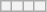<table class="wikitable">
<tr>
<th></th>
<th></th>
<th></th>
<th></th>
</tr>
</table>
